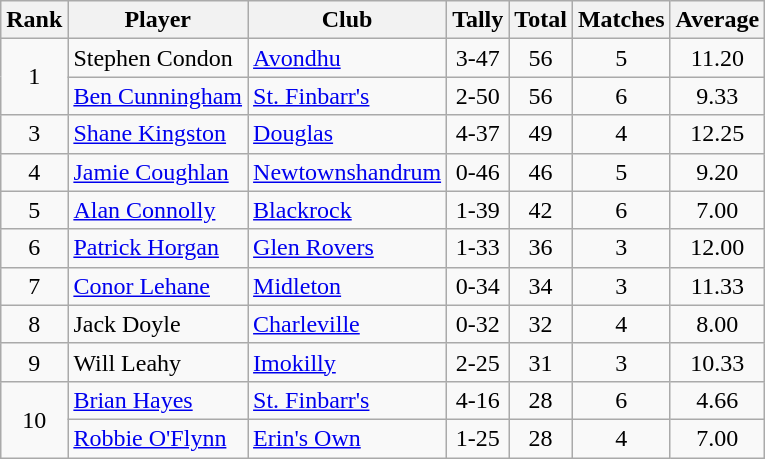<table class="wikitable">
<tr>
<th>Rank</th>
<th>Player</th>
<th>Club</th>
<th>Tally</th>
<th>Total</th>
<th>Matches</th>
<th>Average</th>
</tr>
<tr>
<td rowspan="2" style="text-align:center;">1</td>
<td>Stephen Condon</td>
<td><a href='#'>Avondhu</a></td>
<td align=center>3-47</td>
<td align=center>56</td>
<td align=center>5</td>
<td align=center>11.20</td>
</tr>
<tr>
<td><a href='#'>Ben Cunningham</a></td>
<td><a href='#'>St. Finbarr's</a></td>
<td align=center>2-50</td>
<td align=center>56</td>
<td align=center>6</td>
<td align=center>9.33</td>
</tr>
<tr>
<td rowspan="1" style="text-align:center;">3</td>
<td><a href='#'>Shane Kingston</a></td>
<td><a href='#'>Douglas</a></td>
<td align=center>4-37</td>
<td align=center>49</td>
<td align=center>4</td>
<td align=center>12.25</td>
</tr>
<tr>
<td rowspan="1" style="text-align:center;">4</td>
<td><a href='#'>Jamie Coughlan</a></td>
<td><a href='#'>Newtownshandrum</a></td>
<td align=center>0-46</td>
<td align=center>46</td>
<td align=center>5</td>
<td align=center>9.20</td>
</tr>
<tr>
<td rowspan="1" style="text-align:center;">5</td>
<td><a href='#'>Alan Connolly</a></td>
<td><a href='#'>Blackrock</a></td>
<td align=center>1-39</td>
<td align=center>42</td>
<td align=center>6</td>
<td align=center>7.00</td>
</tr>
<tr>
<td rowspan="1" style="text-align:center;">6</td>
<td><a href='#'>Patrick Horgan</a></td>
<td><a href='#'>Glen Rovers</a></td>
<td align=center>1-33</td>
<td align=center>36</td>
<td align=center>3</td>
<td align=center>12.00</td>
</tr>
<tr>
<td rowspan="1" style="text-align:center;">7</td>
<td><a href='#'>Conor Lehane</a></td>
<td><a href='#'>Midleton</a></td>
<td align=center>0-34</td>
<td align=center>34</td>
<td align=center>3</td>
<td align=center>11.33</td>
</tr>
<tr>
<td rowspan="1" style="text-align:center;">8</td>
<td>Jack Doyle</td>
<td><a href='#'>Charleville</a></td>
<td align=center>0-32</td>
<td align=center>32</td>
<td align=center>4</td>
<td align=center>8.00</td>
</tr>
<tr>
<td rowspan="1" style="text-align:center;">9</td>
<td>Will Leahy</td>
<td><a href='#'>Imokilly</a></td>
<td align=center>2-25</td>
<td align=center>31</td>
<td align=center>3</td>
<td align=center>10.33</td>
</tr>
<tr>
<td rowspan="2" style="text-align:center;">10</td>
<td><a href='#'>Brian Hayes</a></td>
<td><a href='#'>St. Finbarr's</a></td>
<td align=center>4-16</td>
<td align=center>28</td>
<td align=center>6</td>
<td align=center>4.66</td>
</tr>
<tr>
<td><a href='#'>Robbie O'Flynn</a></td>
<td><a href='#'>Erin's Own</a></td>
<td align=center>1-25</td>
<td align=center>28</td>
<td align=center>4</td>
<td align=center>7.00</td>
</tr>
</table>
